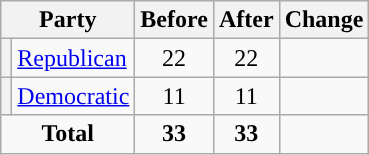<table class="wikitable" style="text-align:center;">
<tr>
<th colspan="2">Party</th>
<th>Before</th>
<th>After</th>
<th>Change</th>
</tr>
<tr>
<th style="background-color:"></th>
<td style="text-align:left;"><a href='#'>Republican</a></td>
<td>22</td>
<td>22</td>
<td></td>
</tr>
<tr>
<th style="background-color:"></th>
<td style="text-align:left;"><a href='#'>Democratic</a></td>
<td>11</td>
<td>11</td>
<td></td>
</tr>
<tr>
<td colspan="2"><strong>Total</strong></td>
<td><strong>33</strong></td>
<td><strong>33</strong></td>
<td></td>
</tr>
</table>
